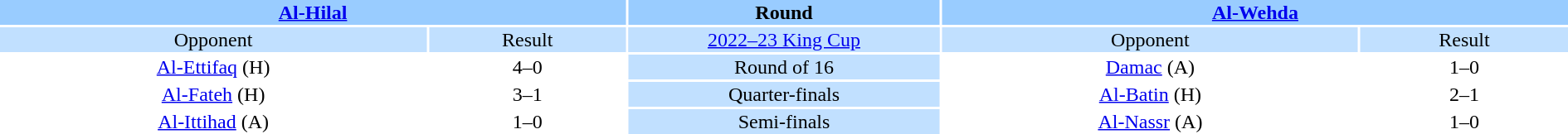<table width="100%" style="text-align:center">
<tr valign=top bgcolor=#99ccff>
<th colspan=2 style="width:40%"><a href='#'>Al-Hilal</a></th>
<th><strong>Round</strong></th>
<th colspan=2 style="width:40%"><a href='#'>Al-Wehda</a></th>
</tr>
<tr valign=top bgcolor=#c1e0ff>
<td>Opponent</td>
<td>Result</td>
<td bgcolor=#c1e0ff><a href='#'>2022–23 King Cup</a></td>
<td>Opponent</td>
<td>Result</td>
</tr>
<tr>
<td><a href='#'>Al-Ettifaq</a> (H)</td>
<td>4–0</td>
<td bgcolor=#c1e0ff>Round of 16</td>
<td><a href='#'>Damac</a> (A)</td>
<td>1–0</td>
</tr>
<tr>
<td><a href='#'>Al-Fateh</a> (H)</td>
<td>3–1</td>
<td bgcolor=#c1e0ff>Quarter-finals</td>
<td><a href='#'>Al-Batin</a> (H)</td>
<td>2–1</td>
</tr>
<tr>
<td><a href='#'>Al-Ittihad</a> (A)</td>
<td>1–0 </td>
<td bgcolor=#c1e0ff>Semi-finals</td>
<td><a href='#'>Al-Nassr</a> (A)</td>
<td>1–0</td>
</tr>
</table>
